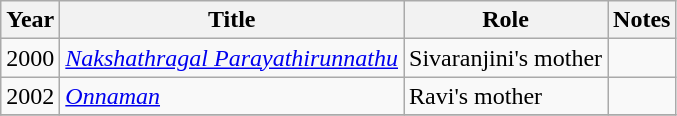<table class="wikitable sortable">
<tr>
<th>Year</th>
<th>Title</th>
<th>Role</th>
<th class="unsortable">Notes</th>
</tr>
<tr>
<td>2000</td>
<td><em><a href='#'>Nakshathragal Parayathirunnathu</a></em></td>
<td>Sivaranjini's mother</td>
<td></td>
</tr>
<tr>
<td>2002</td>
<td><em><a href='#'>Onnaman</a></em></td>
<td>Ravi's mother</td>
<td></td>
</tr>
<tr>
</tr>
</table>
